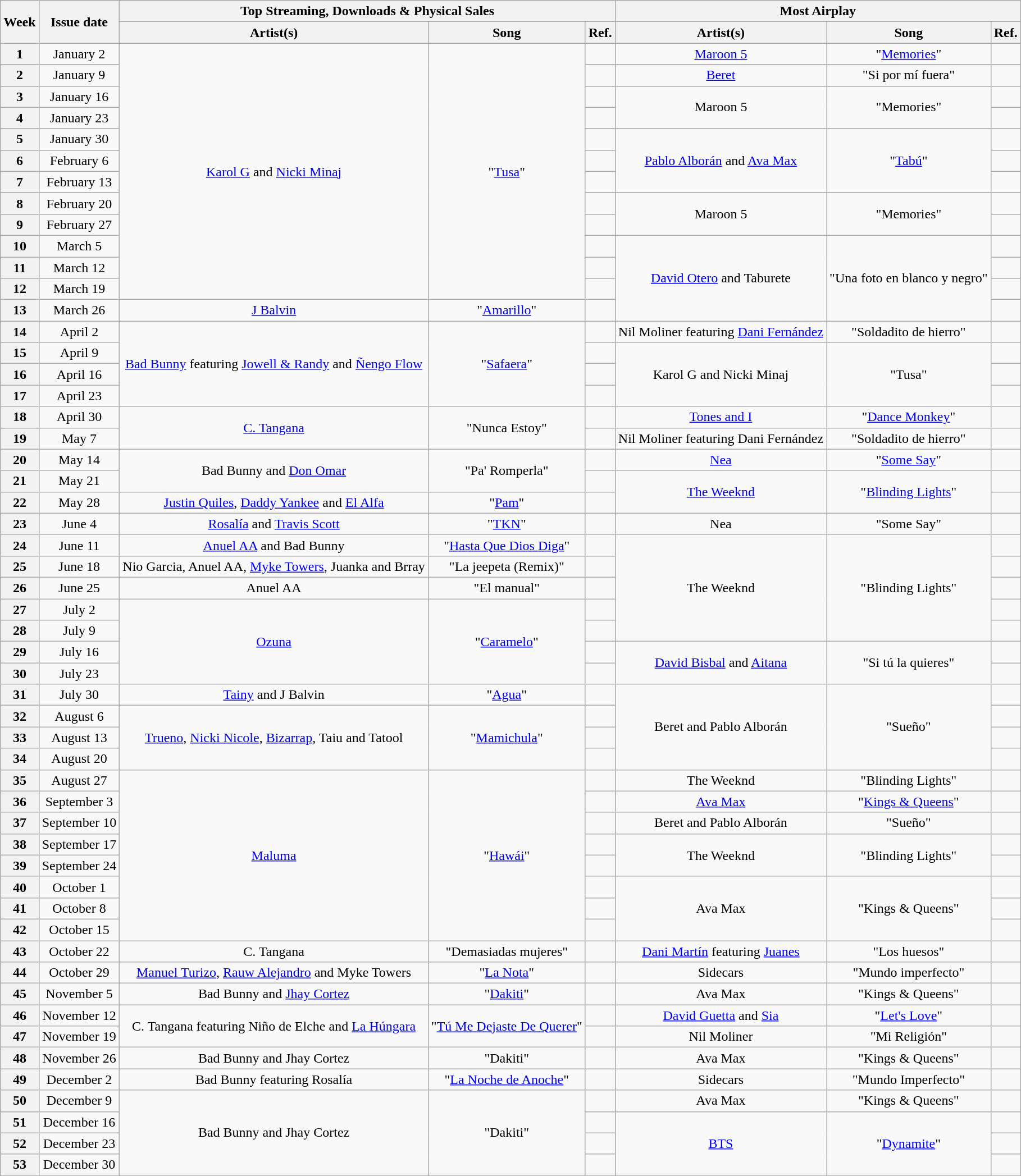<table class="wikitable" style="text-align:center">
<tr>
<th rowspan="2">Week</th>
<th rowspan="2">Issue date</th>
<th colspan="3">Top Streaming, Downloads & Physical Sales</th>
<th colspan="3">Most Airplay</th>
</tr>
<tr>
<th>Artist(s)</th>
<th>Song</th>
<th>Ref.</th>
<th>Artist(s)</th>
<th>Song</th>
<th>Ref.</th>
</tr>
<tr>
<th>1</th>
<td>January 2</td>
<td rowspan="12"><a href='#'>Karol G</a> and <a href='#'>Nicki Minaj</a></td>
<td rowspan="12">"<a href='#'>Tusa</a>"</td>
<td></td>
<td><a href='#'>Maroon 5</a></td>
<td>"<a href='#'>Memories</a>"</td>
<td></td>
</tr>
<tr>
<th>2</th>
<td>January 9</td>
<td></td>
<td><a href='#'>Beret</a></td>
<td>"Si por mí fuera"</td>
<td></td>
</tr>
<tr>
<th>3</th>
<td>January 16</td>
<td></td>
<td rowspan="2">Maroon 5</td>
<td rowspan="2">"Memories"</td>
<td></td>
</tr>
<tr>
<th>4</th>
<td>January 23</td>
<td></td>
<td></td>
</tr>
<tr>
<th>5</th>
<td>January 30</td>
<td></td>
<td rowspan="3"><a href='#'>Pablo Alborán</a> and <a href='#'>Ava Max</a></td>
<td rowspan="3">"<a href='#'>Tabú</a>"</td>
<td></td>
</tr>
<tr>
<th>6</th>
<td>February 6</td>
<td></td>
<td></td>
</tr>
<tr>
<th>7</th>
<td>February 13</td>
<td></td>
<td></td>
</tr>
<tr>
<th>8</th>
<td>February 20</td>
<td></td>
<td rowspan="2">Maroon 5</td>
<td rowspan="2">"Memories"</td>
<td></td>
</tr>
<tr>
<th>9</th>
<td>February 27</td>
<td></td>
<td></td>
</tr>
<tr>
<th>10</th>
<td>March 5</td>
<td></td>
<td rowspan="4"><a href='#'>David Otero</a> and Taburete</td>
<td rowspan="4">"Una foto en blanco y negro"</td>
<td></td>
</tr>
<tr>
<th>11</th>
<td>March 12</td>
<td></td>
<td></td>
</tr>
<tr>
<th>12</th>
<td>March 19</td>
<td></td>
<td></td>
</tr>
<tr>
<th>13</th>
<td>March 26</td>
<td><a href='#'>J Balvin</a></td>
<td>"<a href='#'>Amarillo</a>"</td>
<td></td>
<td></td>
</tr>
<tr>
<th>14</th>
<td>April 2</td>
<td rowspan="4"><a href='#'>Bad Bunny</a> featuring <a href='#'>Jowell & Randy</a> and <a href='#'>Ñengo Flow</a></td>
<td rowspan="4">"<a href='#'>Safaera</a>"</td>
<td></td>
<td>Nil Moliner featuring <a href='#'>Dani Fernández</a></td>
<td>"Soldadito de hierro"</td>
<td></td>
</tr>
<tr>
<th>15</th>
<td>April 9</td>
<td></td>
<td rowspan="3">Karol G and Nicki Minaj</td>
<td rowspan="3">"Tusa"</td>
<td></td>
</tr>
<tr>
<th>16</th>
<td>April 16</td>
<td></td>
<td></td>
</tr>
<tr>
<th>17</th>
<td>April 23</td>
<td></td>
<td></td>
</tr>
<tr>
<th>18</th>
<td>April 30</td>
<td rowspan="2"><a href='#'>C. Tangana</a></td>
<td rowspan="2">"Nunca Estoy"</td>
<td></td>
<td><a href='#'>Tones and I</a></td>
<td>"<a href='#'>Dance Monkey</a>"</td>
<td></td>
</tr>
<tr>
<th>19</th>
<td>May 7</td>
<td></td>
<td>Nil Moliner featuring Dani Fernández</td>
<td>"Soldadito de hierro"</td>
<td></td>
</tr>
<tr>
<th>20</th>
<td>May 14</td>
<td rowspan="2">Bad Bunny and <a href='#'>Don Omar</a></td>
<td rowspan="2">"Pa' Romperla"</td>
<td></td>
<td><a href='#'>Nea</a></td>
<td>"<a href='#'>Some Say</a>"</td>
<td></td>
</tr>
<tr>
<th>21</th>
<td>May 21</td>
<td></td>
<td rowspan="2"><a href='#'>The Weeknd</a></td>
<td rowspan="2">"<a href='#'>Blinding Lights</a>"</td>
<td></td>
</tr>
<tr>
<th>22</th>
<td>May 28</td>
<td><a href='#'>Justin Quiles</a>, <a href='#'>Daddy Yankee</a> and <a href='#'>El Alfa</a></td>
<td>"<a href='#'>Pam</a>"</td>
<td></td>
<td></td>
</tr>
<tr>
<th>23</th>
<td>June 4</td>
<td><a href='#'>Rosalía</a> and <a href='#'>Travis Scott</a></td>
<td>"<a href='#'>TKN</a>"</td>
<td></td>
<td>Nea</td>
<td>"Some Say"</td>
<td></td>
</tr>
<tr>
<th>24</th>
<td>June 11</td>
<td><a href='#'>Anuel AA</a> and Bad Bunny</td>
<td>"<a href='#'>Hasta Que Dios Diga</a>"</td>
<td></td>
<td rowspan="5">The Weeknd</td>
<td rowspan="5">"Blinding Lights"</td>
<td></td>
</tr>
<tr>
<th>25</th>
<td>June 18</td>
<td>Nio Garcia, Anuel AA, <a href='#'>Myke Towers</a>, Juanka and Brray</td>
<td>"La jeepeta (Remix)"</td>
<td></td>
<td></td>
</tr>
<tr>
<th>26</th>
<td>June 25</td>
<td>Anuel AA</td>
<td>"El manual"</td>
<td></td>
<td></td>
</tr>
<tr>
<th>27</th>
<td>July 2</td>
<td rowspan="4"><a href='#'>Ozuna</a></td>
<td rowspan="4">"<a href='#'>Caramelo</a>"</td>
<td></td>
<td></td>
</tr>
<tr>
<th>28</th>
<td>July 9</td>
<td></td>
<td></td>
</tr>
<tr>
<th>29</th>
<td>July 16</td>
<td></td>
<td rowspan="2"><a href='#'>David Bisbal</a> and <a href='#'>Aitana</a></td>
<td rowspan="2">"Si tú la quieres"</td>
<td></td>
</tr>
<tr>
<th>30</th>
<td>July 23</td>
<td></td>
<td></td>
</tr>
<tr>
<th>31</th>
<td>July 30</td>
<td><a href='#'>Tainy</a> and J Balvin</td>
<td>"<a href='#'>Agua</a>"</td>
<td></td>
<td rowspan="4">Beret and Pablo Alborán</td>
<td rowspan="4">"Sueño"</td>
<td></td>
</tr>
<tr>
<th>32</th>
<td>August 6</td>
<td rowspan="3"><a href='#'>Trueno</a>, <a href='#'>Nicki Nicole</a>, <a href='#'>Bizarrap</a>, Taiu and Tatool</td>
<td rowspan="3">"<a href='#'>Mamichula</a>"</td>
<td></td>
<td></td>
</tr>
<tr>
<th>33</th>
<td>August 13</td>
<td></td>
<td></td>
</tr>
<tr>
<th>34</th>
<td>August 20</td>
<td></td>
<td></td>
</tr>
<tr>
<th>35</th>
<td>August 27</td>
<td rowspan="8"><a href='#'>Maluma</a></td>
<td rowspan="8">"<a href='#'>Hawái</a>"</td>
<td></td>
<td>The Weeknd</td>
<td>"Blinding Lights"</td>
<td></td>
</tr>
<tr>
<th>36</th>
<td>September 3</td>
<td></td>
<td><a href='#'>Ava Max</a></td>
<td>"<a href='#'>Kings & Queens</a>"</td>
<td></td>
</tr>
<tr>
<th>37</th>
<td>September 10</td>
<td></td>
<td>Beret and Pablo Alborán</td>
<td>"Sueño"</td>
<td></td>
</tr>
<tr>
<th>38</th>
<td>September 17</td>
<td></td>
<td rowspan="2">The Weeknd</td>
<td rowspan="2">"Blinding Lights"</td>
<td></td>
</tr>
<tr>
<th>39</th>
<td>September 24</td>
<td></td>
<td></td>
</tr>
<tr>
<th>40</th>
<td>October 1</td>
<td></td>
<td rowspan="3">Ava Max</td>
<td rowspan="3">"Kings & Queens"</td>
<td></td>
</tr>
<tr>
<th>41</th>
<td>October 8</td>
<td></td>
<td></td>
</tr>
<tr>
<th>42</th>
<td>October 15</td>
<td></td>
<td></td>
</tr>
<tr>
<th>43</th>
<td>October 22</td>
<td>C. Tangana</td>
<td>"Demasiadas mujeres"</td>
<td></td>
<td><a href='#'>Dani Martín</a> featuring <a href='#'>Juanes</a></td>
<td>"Los huesos"</td>
<td></td>
</tr>
<tr>
<th>44</th>
<td>October 29</td>
<td><a href='#'>Manuel Turizo</a>, <a href='#'>Rauw Alejandro</a> and Myke Towers</td>
<td>"<a href='#'>La Nota</a>"</td>
<td></td>
<td>Sidecars</td>
<td>"Mundo imperfecto"</td>
<td></td>
</tr>
<tr>
<th>45</th>
<td>November 5</td>
<td>Bad Bunny and <a href='#'>Jhay Cortez</a></td>
<td>"<a href='#'>Dakiti</a>"</td>
<td></td>
<td>Ava Max</td>
<td>"Kings & Queens"</td>
<td></td>
</tr>
<tr>
<th>46</th>
<td>November 12</td>
<td rowspan="2">C. Tangana featuring Niño de Elche and <a href='#'>La Húngara</a></td>
<td rowspan="2">"<a href='#'>Tú Me Dejaste De Querer</a>"</td>
<td></td>
<td><a href='#'>David Guetta</a> and <a href='#'>Sia</a></td>
<td>"<a href='#'>Let's Love</a>"</td>
<td></td>
</tr>
<tr>
<th>47</th>
<td>November 19</td>
<td></td>
<td>Nil Moliner</td>
<td>"Mi Religión"</td>
<td></td>
</tr>
<tr>
<th>48</th>
<td>November 26</td>
<td>Bad Bunny and Jhay Cortez</td>
<td>"Dakiti"</td>
<td></td>
<td>Ava Max</td>
<td>"Kings & Queens"</td>
<td></td>
</tr>
<tr>
<th>49</th>
<td>December 2</td>
<td>Bad Bunny featuring Rosalía</td>
<td>"<a href='#'>La Noche de Anoche</a>"</td>
<td></td>
<td>Sidecars</td>
<td>"Mundo Imperfecto"</td>
<td></td>
</tr>
<tr>
<th>50</th>
<td>December 9</td>
<td rowspan="4">Bad Bunny and Jhay Cortez</td>
<td rowspan="4">"Dakiti"</td>
<td></td>
<td>Ava Max</td>
<td>"Kings & Queens"</td>
<td></td>
</tr>
<tr>
<th>51</th>
<td>December 16</td>
<td></td>
<td rowspan="3"><a href='#'>BTS</a></td>
<td rowspan="3">"<a href='#'>Dynamite</a>"</td>
<td></td>
</tr>
<tr>
<th>52</th>
<td>December 23</td>
<td></td>
<td></td>
</tr>
<tr>
<th>53</th>
<td>December 30</td>
<td></td>
<td></td>
</tr>
</table>
